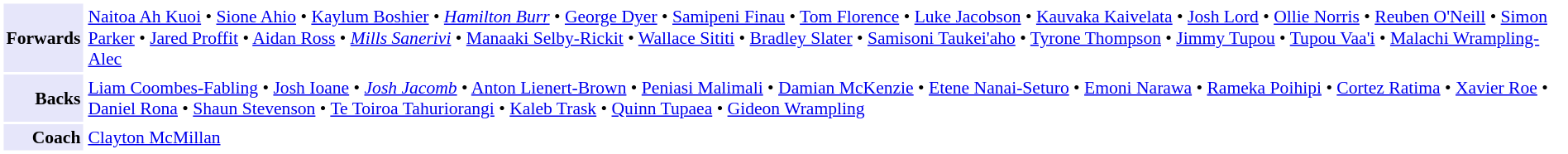<table cellpadding="2" style="border:1px solid white;font-size:90%">
<tr>
<td style="text-align:right" bgcolor="lavender"><strong>Forwards</strong></td>
<td style="text-align:left"><a href='#'>Naitoa Ah Kuoi</a> • <a href='#'>Sione Ahio</a> • <a href='#'>Kaylum Boshier</a> • <em><a href='#'>Hamilton Burr</a></em> • <a href='#'>George Dyer</a> • <a href='#'>Samipeni Finau</a> • <a href='#'>Tom Florence</a> • <a href='#'>Luke Jacobson</a> • <a href='#'>Kauvaka Kaivelata</a> • <a href='#'>Josh Lord</a> • <a href='#'>Ollie Norris</a> • <a href='#'>Reuben O'Neill</a> • <a href='#'>Simon Parker</a> • <a href='#'>Jared Proffit</a> • <a href='#'>Aidan Ross</a> • <em><a href='#'>Mills Sanerivi</a></em> • <a href='#'>Manaaki Selby-Rickit</a> • <a href='#'>Wallace Sititi</a> • <a href='#'>Bradley Slater</a> • <a href='#'>Samisoni Taukei'aho</a> • <a href='#'>Tyrone Thompson</a> • <a href='#'>Jimmy Tupou</a> • <a href='#'>Tupou Vaa'i</a> • <a href='#'>Malachi Wrampling-Alec</a></td>
</tr>
<tr>
<td style="text-align:right" bgcolor="lavender"><strong>Backs</strong></td>
<td style="text-align:left"><a href='#'>Liam Coombes-Fabling</a> • <a href='#'>Josh Ioane</a> • <em><a href='#'>Josh Jacomb</a></em> • <a href='#'>Anton Lienert-Brown</a> • <a href='#'>Peniasi Malimali</a> • <a href='#'>Damian McKenzie</a> • <a href='#'>Etene Nanai-Seturo</a> • <a href='#'>Emoni Narawa</a> • <a href='#'>Rameka Poihipi</a> • <a href='#'>Cortez Ratima</a> • <a href='#'>Xavier Roe</a> • <a href='#'>Daniel Rona</a> • <a href='#'>Shaun Stevenson</a> • <a href='#'>Te Toiroa Tahuriorangi</a> • <a href='#'>Kaleb Trask</a> • <a href='#'>Quinn Tupaea</a> • <a href='#'>Gideon Wrampling</a></td>
</tr>
<tr>
<td style="text-align:right" bgcolor="lavender"><strong>Coach</strong></td>
<td style="text-align:left"><a href='#'>Clayton McMillan</a></td>
</tr>
</table>
